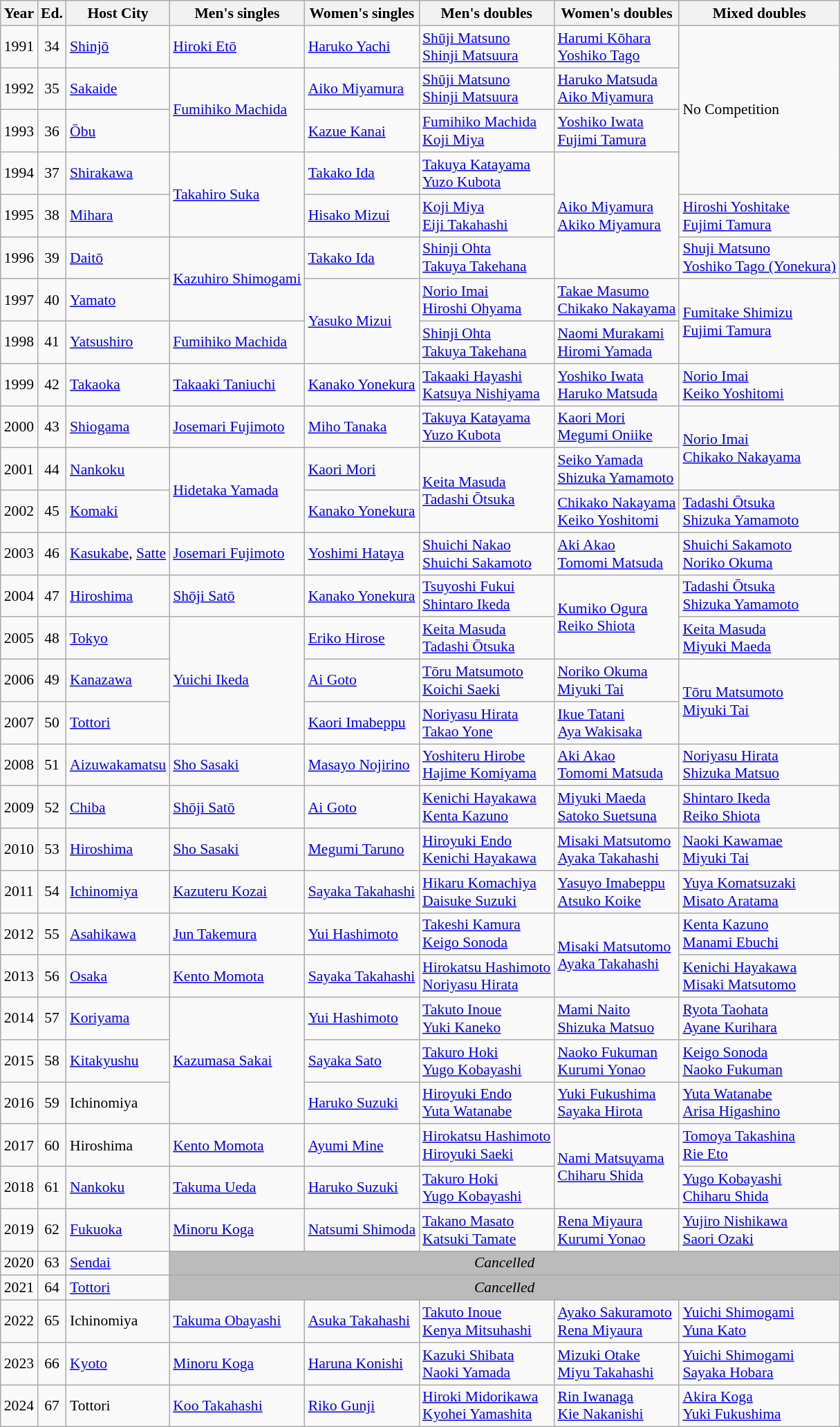<table class=wikitable style="font-size:90%;">
<tr>
<th>Year</th>
<th>Ed.</th>
<th>Host City</th>
<th>Men's singles</th>
<th>Women's singles</th>
<th>Men's doubles</th>
<th>Women's doubles</th>
<th>Mixed doubles</th>
</tr>
<tr>
<td align="center">1991</td>
<td align="center">34</td>
<td><a href='#'>Shinjō</a></td>
<td><a href='#'>Hiroki Etō</a></td>
<td><a href='#'>Haruko Yachi</a></td>
<td><a href='#'>Shūji Matsuno</a><br><a href='#'>Shinji Matsuura</a></td>
<td><a href='#'>Harumi Kōhara</a><br><a href='#'>Yoshiko Tago</a></td>
<td rowspan=4>No Competition</td>
</tr>
<tr>
<td align="center">1992</td>
<td align="center">35</td>
<td><a href='#'>Sakaide</a></td>
<td rowspan=2><a href='#'>Fumihiko Machida</a></td>
<td><a href='#'>Aiko Miyamura</a></td>
<td><a href='#'>Shūji Matsuno</a><br><a href='#'>Shinji Matsuura</a></td>
<td><a href='#'>Haruko Matsuda</a><br><a href='#'>Aiko Miyamura</a></td>
</tr>
<tr>
<td align="center">1993</td>
<td align="center">36</td>
<td><a href='#'>Ōbu</a></td>
<td><a href='#'>Kazue Kanai</a></td>
<td><a href='#'>Fumihiko Machida</a><br><a href='#'>Koji Miya</a></td>
<td><a href='#'>Yoshiko Iwata</a><br><a href='#'>Fujimi Tamura</a></td>
</tr>
<tr>
<td align="center">1994</td>
<td align="center">37</td>
<td><a href='#'>Shirakawa</a></td>
<td rowspan=2><a href='#'>Takahiro Suka</a></td>
<td><a href='#'>Takako Ida</a></td>
<td><a href='#'>Takuya Katayama</a><br><a href='#'>Yuzo Kubota</a></td>
<td rowspan=3><a href='#'>Aiko Miyamura</a><br><a href='#'>Akiko Miyamura</a></td>
</tr>
<tr>
<td align="center">1995</td>
<td align="center">38</td>
<td><a href='#'>Mihara</a></td>
<td><a href='#'>Hisako Mizui</a></td>
<td><a href='#'>Koji Miya</a><br><a href='#'>Eiji Takahashi</a></td>
<td><a href='#'>Hiroshi Yoshitake</a><br><a href='#'>Fujimi Tamura</a></td>
</tr>
<tr>
<td align="center">1996</td>
<td align="center">39</td>
<td><a href='#'>Daitō</a></td>
<td rowspan=2><a href='#'>Kazuhiro Shimogami</a></td>
<td><a href='#'>Takako Ida</a></td>
<td><a href='#'>Shinji Ohta</a><br><a href='#'>Takuya Takehana</a></td>
<td><a href='#'>Shuji Matsuno</a><br><a href='#'>Yoshiko Tago (Yonekura)</a></td>
</tr>
<tr>
<td align="center">1997</td>
<td align="center">40</td>
<td><a href='#'>Yamato</a></td>
<td rowspan=2><a href='#'>Yasuko Mizui</a></td>
<td><a href='#'>Norio Imai</a><br><a href='#'>Hiroshi Ohyama</a></td>
<td><a href='#'>Takae Masumo</a><br><a href='#'>Chikako Nakayama</a></td>
<td rowspan=2><a href='#'>Fumitake Shimizu</a><br><a href='#'>Fujimi Tamura</a></td>
</tr>
<tr>
<td align="center">1998</td>
<td align="center">41</td>
<td><a href='#'>Yatsushiro</a></td>
<td><a href='#'>Fumihiko Machida</a></td>
<td><a href='#'>Shinji Ohta</a><br><a href='#'>Takuya Takehana</a></td>
<td><a href='#'>Naomi Murakami</a><br><a href='#'>Hiromi Yamada</a></td>
</tr>
<tr>
<td align="center">1999</td>
<td align="center">42</td>
<td><a href='#'>Takaoka</a></td>
<td><a href='#'>Takaaki Taniuchi</a></td>
<td><a href='#'>Kanako Yonekura</a></td>
<td><a href='#'>Takaaki Hayashi</a><br><a href='#'>Katsuya Nishiyama</a></td>
<td><a href='#'>Yoshiko Iwata</a><br><a href='#'>Haruko Matsuda</a></td>
<td><a href='#'>Norio Imai</a><br><a href='#'>Keiko Yoshitomi</a></td>
</tr>
<tr>
<td align="center">2000</td>
<td align="center">43</td>
<td><a href='#'>Shiogama</a></td>
<td><a href='#'>Josemari Fujimoto</a></td>
<td><a href='#'>Miho Tanaka</a></td>
<td><a href='#'>Takuya Katayama</a><br><a href='#'>Yuzo Kubota</a></td>
<td><a href='#'>Kaori Mori</a><br><a href='#'>Megumi Oniike</a></td>
<td rowspan=2><a href='#'>Norio Imai</a><br><a href='#'>Chikako Nakayama</a></td>
</tr>
<tr>
<td align="center">2001</td>
<td align="center">44</td>
<td><a href='#'>Nankoku</a></td>
<td rowspan=2><a href='#'>Hidetaka Yamada</a></td>
<td><a href='#'>Kaori Mori</a></td>
<td rowspan=2><a href='#'>Keita Masuda</a><br><a href='#'>Tadashi Ōtsuka</a></td>
<td><a href='#'>Seiko Yamada</a><br><a href='#'>Shizuka Yamamoto</a></td>
</tr>
<tr>
<td align="center">2002</td>
<td align="center">45</td>
<td><a href='#'>Komaki</a></td>
<td><a href='#'>Kanako Yonekura</a></td>
<td><a href='#'>Chikako Nakayama</a><br><a href='#'>Keiko Yoshitomi</a></td>
<td><a href='#'>Tadashi Ōtsuka</a><br><a href='#'>Shizuka Yamamoto</a></td>
</tr>
<tr>
<td align="center">2003</td>
<td align="center">46</td>
<td><a href='#'>Kasukabe</a>, <a href='#'>Satte</a></td>
<td><a href='#'>Josemari Fujimoto</a></td>
<td><a href='#'>Yoshimi Hataya</a></td>
<td><a href='#'>Shuichi Nakao</a><br><a href='#'>Shuichi Sakamoto</a></td>
<td><a href='#'>Aki Akao</a><br><a href='#'>Tomomi Matsuda</a></td>
<td><a href='#'>Shuichi Sakamoto</a><br><a href='#'>Noriko Okuma</a></td>
</tr>
<tr>
<td align="center">2004</td>
<td align="center">47</td>
<td><a href='#'>Hiroshima</a></td>
<td><a href='#'>Shōji Satō</a></td>
<td><a href='#'>Kanako Yonekura</a></td>
<td><a href='#'>Tsuyoshi Fukui</a><br><a href='#'>Shintaro Ikeda</a></td>
<td rowspan=2><a href='#'>Kumiko Ogura</a><br><a href='#'>Reiko Shiota</a></td>
<td><a href='#'>Tadashi Ōtsuka</a><br><a href='#'>Shizuka Yamamoto</a></td>
</tr>
<tr>
<td align="center">2005</td>
<td align="center">48</td>
<td><a href='#'>Tokyo</a></td>
<td rowspan=3><a href='#'>Yuichi Ikeda</a></td>
<td><a href='#'>Eriko Hirose</a></td>
<td><a href='#'>Keita Masuda</a><br><a href='#'>Tadashi Ōtsuka</a></td>
<td><a href='#'>Keita Masuda</a><br><a href='#'>Miyuki Maeda</a></td>
</tr>
<tr>
<td align="center">2006</td>
<td align="center">49</td>
<td><a href='#'>Kanazawa</a></td>
<td><a href='#'>Ai Goto</a></td>
<td><a href='#'>Tōru Matsumoto</a><br><a href='#'>Koichi Saeki</a></td>
<td><a href='#'>Noriko Okuma</a><br><a href='#'>Miyuki Tai</a></td>
<td rowspan=2><a href='#'>Tōru Matsumoto</a><br><a href='#'>Miyuki Tai</a></td>
</tr>
<tr>
<td align="center">2007</td>
<td align="center">50</td>
<td><a href='#'>Tottori</a></td>
<td><a href='#'>Kaori Imabeppu</a></td>
<td><a href='#'>Noriyasu Hirata</a><br><a href='#'>Takao Yone</a></td>
<td><a href='#'>Ikue Tatani</a><br><a href='#'>Aya Wakisaka</a></td>
</tr>
<tr>
<td align="center">2008</td>
<td align="center">51</td>
<td><a href='#'>Aizuwakamatsu</a></td>
<td><a href='#'>Sho Sasaki</a></td>
<td><a href='#'>Masayo Nojirino</a></td>
<td><a href='#'>Yoshiteru Hirobe</a><br><a href='#'>Hajime Komiyama</a></td>
<td><a href='#'>Aki Akao</a><br><a href='#'>Tomomi Matsuda</a></td>
<td><a href='#'>Noriyasu Hirata</a><br><a href='#'>Shizuka Matsuo</a></td>
</tr>
<tr>
<td align="center">2009</td>
<td align="center">52</td>
<td><a href='#'>Chiba</a></td>
<td><a href='#'>Shōji Satō</a></td>
<td><a href='#'>Ai Goto</a></td>
<td><a href='#'>Kenichi Hayakawa</a><br><a href='#'>Kenta Kazuno</a></td>
<td><a href='#'>Miyuki Maeda</a><br><a href='#'>Satoko Suetsuna</a></td>
<td><a href='#'>Shintaro Ikeda</a><br><a href='#'>Reiko Shiota</a></td>
</tr>
<tr>
<td align="center">2010</td>
<td align="center">53</td>
<td><a href='#'>Hiroshima</a></td>
<td><a href='#'>Sho Sasaki</a></td>
<td><a href='#'>Megumi Taruno</a></td>
<td><a href='#'>Hiroyuki Endo</a><br><a href='#'>Kenichi Hayakawa</a></td>
<td><a href='#'>Misaki Matsutomo</a><br><a href='#'>Ayaka Takahashi</a></td>
<td><a href='#'>Naoki Kawamae</a><br><a href='#'>Miyuki Tai</a></td>
</tr>
<tr>
<td align="center">2011</td>
<td align="center">54</td>
<td><a href='#'>Ichinomiya</a></td>
<td><a href='#'>Kazuteru Kozai</a></td>
<td><a href='#'>Sayaka Takahashi</a></td>
<td><a href='#'>Hikaru Komachiya</a><br><a href='#'>Daisuke Suzuki</a></td>
<td><a href='#'>Yasuyo Imabeppu</a><br><a href='#'>Atsuko Koike</a></td>
<td><a href='#'>Yuya Komatsuzaki</a><br><a href='#'>Misato Aratama</a></td>
</tr>
<tr>
<td align="center">2012</td>
<td align="center">55</td>
<td><a href='#'>Asahikawa</a></td>
<td><a href='#'>Jun Takemura</a></td>
<td><a href='#'>Yui Hashimoto</a></td>
<td><a href='#'>Takeshi Kamura</a><br><a href='#'>Keigo Sonoda</a></td>
<td rowspan=2><a href='#'>Misaki Matsutomo</a><br><a href='#'>Ayaka Takahashi</a></td>
<td><a href='#'>Kenta Kazuno</a><br><a href='#'>Manami Ebuchi</a></td>
</tr>
<tr>
<td align="center">2013</td>
<td align="center">56</td>
<td><a href='#'>Osaka</a></td>
<td><a href='#'>Kento Momota</a></td>
<td><a href='#'>Sayaka Takahashi</a></td>
<td><a href='#'>Hirokatsu Hashimoto</a><br><a href='#'>Noriyasu Hirata</a></td>
<td><a href='#'>Kenichi Hayakawa</a><br><a href='#'>Misaki Matsutomo</a></td>
</tr>
<tr>
<td align="center">2014</td>
<td align="center">57</td>
<td><a href='#'>Koriyama</a></td>
<td rowspan=3><a href='#'>Kazumasa Sakai</a></td>
<td><a href='#'>Yui Hashimoto</a></td>
<td><a href='#'>Takuto Inoue</a><br><a href='#'>Yuki Kaneko</a></td>
<td><a href='#'>Mami Naito</a><br><a href='#'>Shizuka Matsuo</a></td>
<td><a href='#'>Ryota Taohata</a><br><a href='#'>Ayane Kurihara</a></td>
</tr>
<tr>
<td align="center">2015</td>
<td align="center">58</td>
<td><a href='#'>Kitakyushu</a></td>
<td><a href='#'>Sayaka Sato</a></td>
<td><a href='#'>Takuro Hoki</a><br><a href='#'>Yugo Kobayashi</a></td>
<td><a href='#'>Naoko Fukuman</a><br><a href='#'>Kurumi Yonao</a></td>
<td><a href='#'>Keigo Sonoda</a><br><a href='#'>Naoko Fukuman</a></td>
</tr>
<tr>
<td align="center">2016</td>
<td align="center">59</td>
<td>Ichinomiya</td>
<td><a href='#'>Haruko Suzuki</a></td>
<td><a href='#'>Hiroyuki Endo</a><br><a href='#'>Yuta Watanabe</a></td>
<td><a href='#'>Yuki Fukushima</a><br><a href='#'>Sayaka Hirota</a></td>
<td><a href='#'>Yuta Watanabe</a><br><a href='#'>Arisa Higashino</a></td>
</tr>
<tr>
<td align="center">2017</td>
<td align="center">60</td>
<td>Hiroshima</td>
<td><a href='#'>Kento Momota</a></td>
<td><a href='#'>Ayumi Mine</a></td>
<td><a href='#'>Hirokatsu Hashimoto</a><br><a href='#'>Hiroyuki Saeki</a></td>
<td rowspan=2><a href='#'>Nami Matsuyama</a><br><a href='#'>Chiharu Shida</a></td>
<td><a href='#'>Tomoya Takashina</a><br><a href='#'>Rie Eto</a></td>
</tr>
<tr>
<td align="center">2018</td>
<td align="center">61</td>
<td><a href='#'>Nankoku</a></td>
<td><a href='#'>Takuma Ueda</a></td>
<td><a href='#'>Haruko Suzuki</a></td>
<td><a href='#'>Takuro Hoki</a><br><a href='#'>Yugo Kobayashi</a></td>
<td><a href='#'>Yugo Kobayashi</a><br><a href='#'>Chiharu Shida</a></td>
</tr>
<tr>
<td align="center">2019</td>
<td align="center">62</td>
<td><a href='#'>Fukuoka</a></td>
<td><a href='#'>Minoru Koga</a></td>
<td><a href='#'>Natsumi Shimoda</a></td>
<td><a href='#'>Takano Masato</a><br><a href='#'>Katsuki Tamate</a></td>
<td><a href='#'>Rena Miyaura</a><br><a href='#'>Kurumi Yonao</a></td>
<td><a href='#'>Yujiro Nishikawa</a><br><a href='#'>Saori Ozaki</a></td>
</tr>
<tr>
<td>2020</td>
<td align="center">63</td>
<td><a href='#'>Sendai</a></td>
<td align="center" bgcolor="#BBBBBB" colspan="5"><em>Cancelled</em></td>
</tr>
<tr>
<td>2021</td>
<td align="center">64</td>
<td><a href='#'>Tottori</a></td>
<td align="center" bgcolor="#BBBBBB" colspan="5"><em>Cancelled</em></td>
</tr>
<tr>
<td align="center">2022</td>
<td align="center">65</td>
<td>Ichinomiya</td>
<td><a href='#'>Takuma Obayashi</a></td>
<td><a href='#'>Asuka Takahashi</a></td>
<td><a href='#'>Takuto Inoue</a><br><a href='#'>Kenya Mitsuhashi</a></td>
<td><a href='#'>Ayako Sakuramoto</a><br><a href='#'>Rena Miyaura</a></td>
<td><a href='#'>Yuichi Shimogami</a><br><a href='#'>Yuna Kato</a></td>
</tr>
<tr>
<td align="center">2023</td>
<td align="center">66</td>
<td><a href='#'>Kyoto</a></td>
<td><a href='#'>Minoru Koga</a></td>
<td><a href='#'>Haruna Konishi</a></td>
<td><a href='#'>Kazuki Shibata</a><br><a href='#'>Naoki Yamada</a></td>
<td><a href='#'>Mizuki Otake</a><br><a href='#'>Miyu Takahashi</a></td>
<td><a href='#'>Yuichi Shimogami</a><br><a href='#'>Sayaka Hobara</a></td>
</tr>
<tr>
<td align="center">2024</td>
<td align="center">67</td>
<td>Tottori</td>
<td><a href='#'>Koo Takahashi</a></td>
<td><a href='#'>Riko Gunji</a></td>
<td><a href='#'>Hiroki Midorikawa</a><br><a href='#'>Kyohei Yamashita</a></td>
<td><a href='#'>Rin Iwanaga</a><br><a href='#'>Kie Nakanishi</a></td>
<td><a href='#'>Akira Koga</a><br><a href='#'>Yuki Fukushima</a></td>
</tr>
</table>
